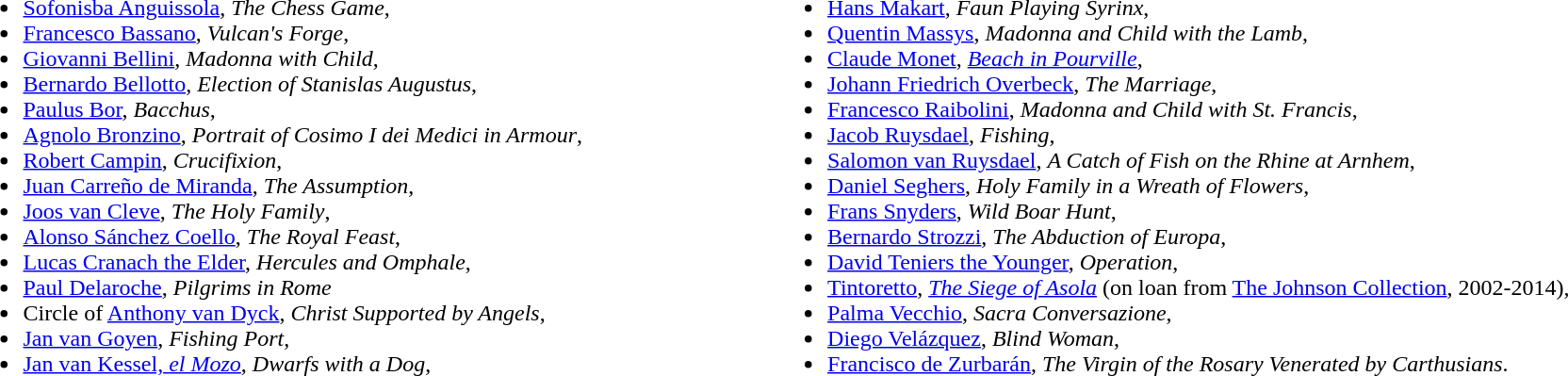<table width="98%">
<tr>
<td valign="top" width="46%"><br><ul><li><a href='#'>Sofonisba Anguissola</a>, <em>The Chess Game</em>,</li><li><a href='#'>Francesco Bassano</a>, <em>Vulcan's Forge</em>,</li><li><a href='#'>Giovanni Bellini</a>, <em>Madonna with Child</em>,</li><li><a href='#'>Bernardo Bellotto</a>, <em>Election of Stanislas Augustus</em>,</li><li><a href='#'>Paulus Bor</a>, <em>Bacchus</em>,</li><li><a href='#'>Agnolo Bronzino</a>, <em>Portrait of Cosimo I dei Medici in Armour</em>,</li><li><a href='#'>Robert Campin</a>, <em>Crucifixion</em>,</li><li><a href='#'>Juan Carreño de Miranda</a>, <em>The Assumption</em>,</li><li><a href='#'>Joos van Cleve</a>, <em>The Holy Family</em>,</li><li><a href='#'>Alonso Sánchez Coello</a>, <em>The Royal Feast</em>,</li><li><a href='#'>Lucas Cranach the Elder</a>, <em>Hercules and Omphale</em>,</li><li><a href='#'>Paul Delaroche</a>, <em>Pilgrims in Rome</em></li><li>Circle of <a href='#'>Anthony van Dyck</a>, <em>Christ Supported by Angels</em>,</li><li><a href='#'>Jan van Goyen</a>, <em>Fishing Port</em>,</li><li><a href='#'>Jan van Kessel, <em>el Mozo</em></a>, <em>Dwarfs with a Dog</em>,</li></ul></td>
<td valign="top"><br><ul><li><a href='#'>Hans Makart</a>, <em>Faun Playing Syrinx</em>,</li><li><a href='#'>Quentin Massys</a>, <em>Madonna and Child with the Lamb</em>,</li><li><a href='#'>Claude Monet</a>, <em><a href='#'>Beach in Pourville</a></em>,</li><li><a href='#'>Johann Friedrich Overbeck</a>, <em>The Marriage</em>,</li><li><a href='#'>Francesco Raibolini</a>, <em>Madonna and Child with St. Francis</em>,</li><li><a href='#'>Jacob Ruysdael</a>, <em>Fishing</em>,</li><li><a href='#'>Salomon van Ruysdael</a>, <em>A Catch of Fish on the Rhine at Arnhem</em>,</li><li><a href='#'>Daniel Seghers</a>, <em>Holy Family in a Wreath of Flowers</em>,</li><li><a href='#'>Frans Snyders</a>, <em>Wild Boar Hunt</em>,</li><li><a href='#'>Bernardo Strozzi</a>, <em>The Abduction of Europa</em>,</li><li><a href='#'>David Teniers the Younger</a>, <em>Operation</em>,</li><li><a href='#'>Tintoretto</a>, <em><a href='#'>The Siege of Asola</a></em> (on loan from <a href='#'>The Johnson Collection</a>, 2002-2014),</li><li><a href='#'>Palma Vecchio</a>, <em>Sacra Conversazione</em>,</li><li><a href='#'>Diego Velázquez</a>, <em>Blind Woman</em>,</li><li><a href='#'>Francisco de Zurbarán</a>, <em>The Virgin of the Rosary Venerated by Carthusians</em>.</li></ul></td>
</tr>
</table>
